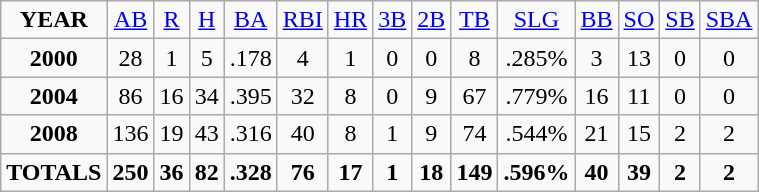<table class="wikitable">
<tr align=center>
<td><strong>YEAR</strong></td>
<td><a href='#'>AB</a></td>
<td><a href='#'>R</a></td>
<td><a href='#'>H</a></td>
<td><a href='#'>BA</a></td>
<td><a href='#'>RBI</a></td>
<td><a href='#'>HR</a></td>
<td><a href='#'>3B</a></td>
<td><a href='#'>2B</a></td>
<td><a href='#'>TB</a></td>
<td><a href='#'>SLG</a></td>
<td><a href='#'>BB</a></td>
<td><a href='#'>SO</a></td>
<td><a href='#'>SB</a></td>
<td><a href='#'>SBA</a></td>
</tr>
<tr align=center>
<td><strong>2000</strong></td>
<td>28</td>
<td>1</td>
<td>5</td>
<td>.178</td>
<td>4</td>
<td>1</td>
<td>0</td>
<td>0</td>
<td>8</td>
<td>.285%</td>
<td>3</td>
<td>13</td>
<td>0</td>
<td>0</td>
</tr>
<tr align=center>
<td><strong>2004</strong></td>
<td>86</td>
<td>16</td>
<td>34</td>
<td>.395</td>
<td>32</td>
<td>8</td>
<td>0</td>
<td>9</td>
<td>67</td>
<td>.779%</td>
<td>16</td>
<td>11</td>
<td>0</td>
<td>0</td>
</tr>
<tr align=center>
<td><strong>2008</strong></td>
<td>136</td>
<td>19</td>
<td>43</td>
<td>.316</td>
<td>40</td>
<td>8</td>
<td>1</td>
<td>9</td>
<td>74</td>
<td>.544%</td>
<td>21</td>
<td>15</td>
<td>2</td>
<td>2</td>
</tr>
<tr align=center>
<td><strong>TOTALS</strong></td>
<td><strong>250</strong></td>
<td><strong>36</strong></td>
<td><strong>82</strong></td>
<td><strong>.328</strong></td>
<td><strong>76</strong></td>
<td><strong>17</strong></td>
<td><strong>1</strong></td>
<td><strong>18</strong></td>
<td><strong>149</strong></td>
<td><strong>.596%</strong></td>
<td><strong>40</strong></td>
<td><strong>39</strong></td>
<td><strong>2</strong></td>
<td><strong>2</strong></td>
</tr>
</table>
